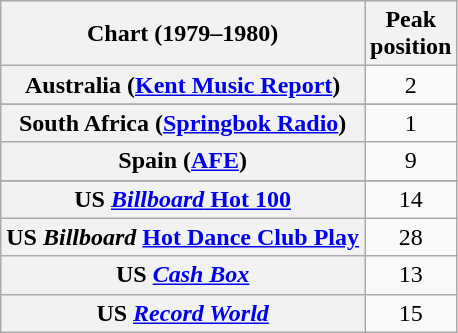<table class="wikitable sortable plainrowheaders">
<tr>
<th>Chart (1979–1980)</th>
<th>Peak<br>position</th>
</tr>
<tr>
<th scope="row">Australia (<a href='#'>Kent Music Report</a>)</th>
<td align="center">2</td>
</tr>
<tr>
</tr>
<tr>
</tr>
<tr>
</tr>
<tr>
</tr>
<tr>
</tr>
<tr>
</tr>
<tr>
<th scope="row">South Africa (<a href='#'>Springbok Radio</a>)</th>
<td align="center">1</td>
</tr>
<tr>
<th scope="row">Spain (<a href='#'>AFE</a>)</th>
<td align="center">9</td>
</tr>
<tr>
</tr>
<tr>
</tr>
<tr>
<th scope="row">US <a href='#'><em>Billboard</em> Hot 100</a></th>
<td align="center">14</td>
</tr>
<tr>
<th scope="row">US <em>Billboard</em> <a href='#'>Hot Dance Club Play</a></th>
<td align="center">28</td>
</tr>
<tr>
<th scope="row">US <em><a href='#'>Cash Box</a></em></th>
<td align="center">13</td>
</tr>
<tr>
<th scope="row">US <em><a href='#'>Record World</a></em></th>
<td align="center">15</td>
</tr>
</table>
